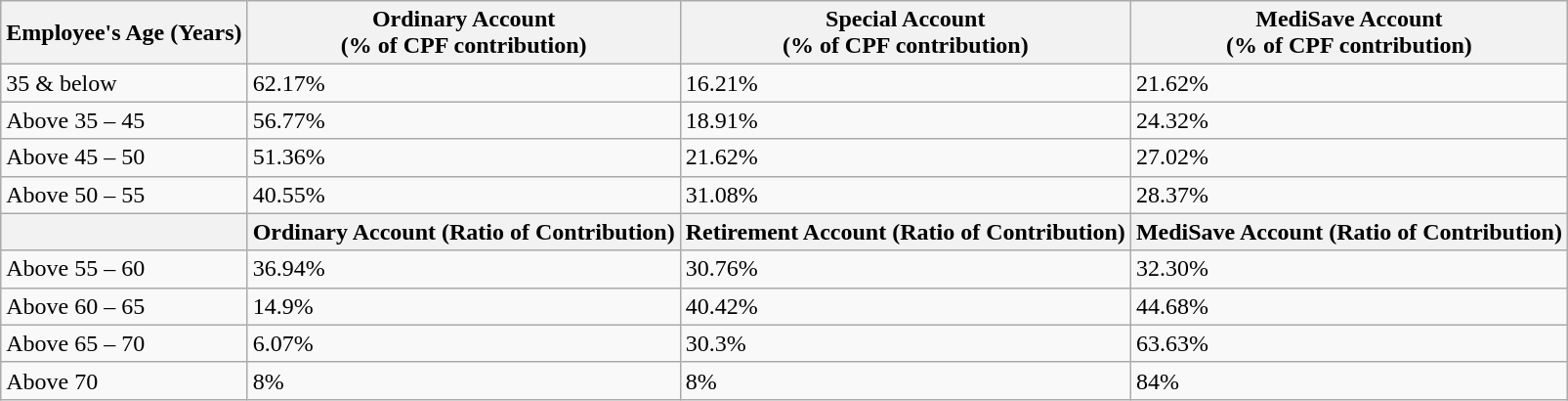<table class="wikitable">
<tr>
<th>Employee's Age (Years)</th>
<th>Ordinary Account<br>(% of CPF contribution)</th>
<th>Special Account<br>(% of CPF contribution)</th>
<th>MediSave Account<br>(% of CPF contribution)</th>
</tr>
<tr>
<td>35 & below</td>
<td>62.17%</td>
<td>16.21%</td>
<td>21.62%</td>
</tr>
<tr>
<td>Above 35 – 45</td>
<td>56.77%</td>
<td>18.91%</td>
<td>24.32%</td>
</tr>
<tr>
<td>Above 45 – 50</td>
<td>51.36%</td>
<td>21.62%</td>
<td>27.02%</td>
</tr>
<tr>
<td>Above 50 – 55</td>
<td>40.55%</td>
<td>31.08%</td>
<td>28.37%</td>
</tr>
<tr>
<th></th>
<th>Ordinary Account (Ratio of Contribution)</th>
<th>Retirement Account (Ratio of Contribution)</th>
<th>MediSave Account (Ratio of Contribution)</th>
</tr>
<tr>
<td>Above 55 – 60</td>
<td>36.94%</td>
<td>30.76%</td>
<td>32.30%</td>
</tr>
<tr>
<td>Above 60 – 65</td>
<td>14.9%</td>
<td>40.42%</td>
<td>44.68%</td>
</tr>
<tr>
<td>Above 65 – 70</td>
<td>6.07%</td>
<td>30.3%</td>
<td>63.63%</td>
</tr>
<tr>
<td>Above 70</td>
<td>8%</td>
<td>8%</td>
<td>84%</td>
</tr>
</table>
